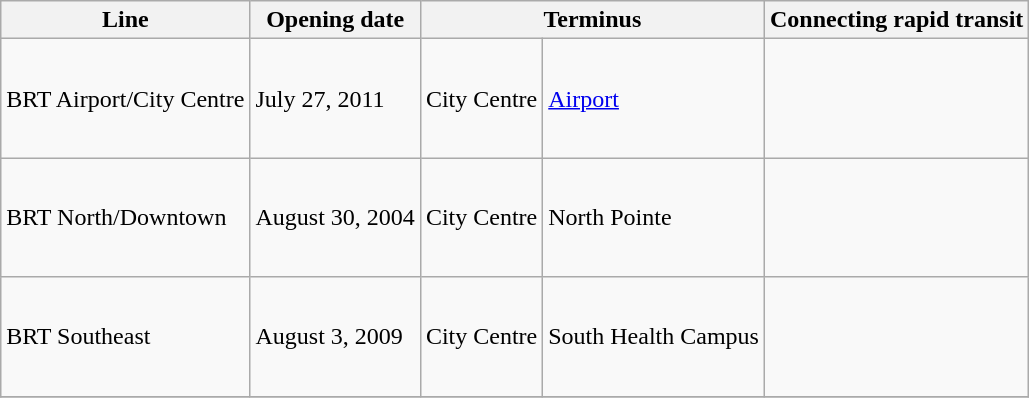<table class="wikitable">
<tr>
<th>Line</th>
<th>Opening date</th>
<th colspan="2">Terminus</th>
<th>Connecting rapid transit</th>
</tr>
<tr>
<td> BRT Airport/City Centre</td>
<td>July 27, 2011</td>
<td>City Centre</td>
<td><a href='#'>Airport</a></td>
<td><br><br><br><br></td>
</tr>
<tr>
<td> BRT North/Downtown</td>
<td>August 30, 2004</td>
<td>City Centre</td>
<td>North Pointe</td>
<td><br><br><br><br></td>
</tr>
<tr>
<td> BRT Southeast</td>
<td>August 3, 2009</td>
<td>City Centre</td>
<td>South Health Campus</td>
<td><br><br><br><br></td>
</tr>
<tr>
</tr>
</table>
